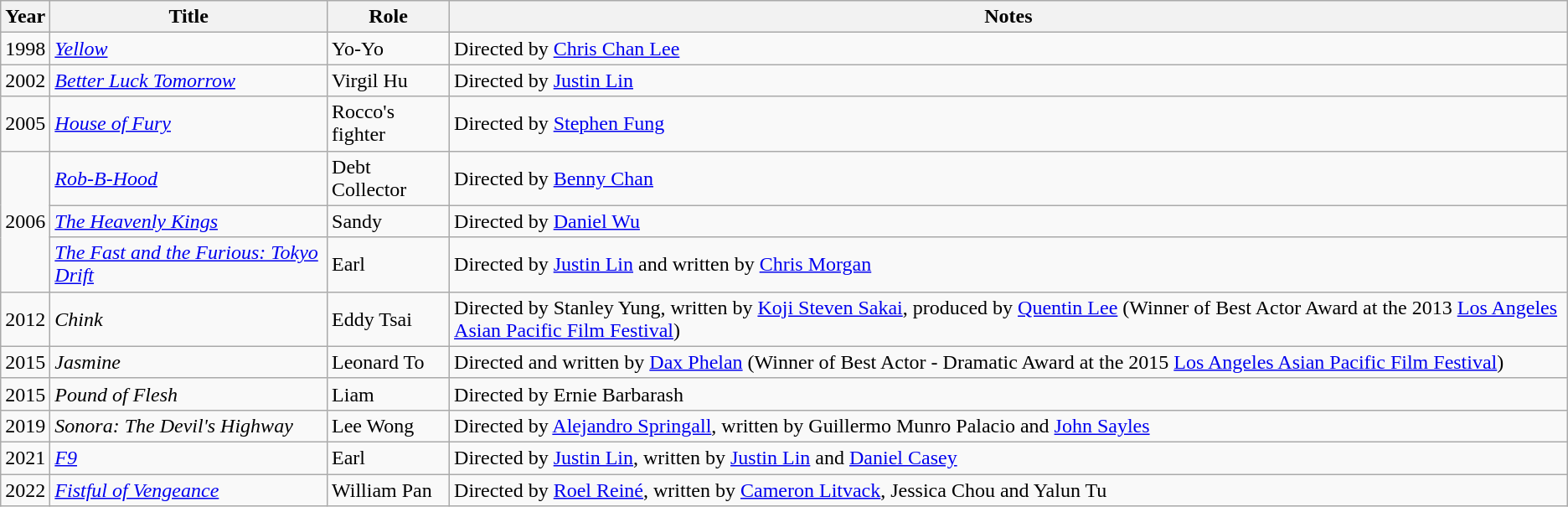<table class="wikitable sortable">
<tr>
<th>Year</th>
<th>Title</th>
<th>Role</th>
<th class="unsortable">Notes</th>
</tr>
<tr>
<td>1998</td>
<td><em><a href='#'>Yellow</a></em></td>
<td>Yo-Yo</td>
<td>Directed by <a href='#'>Chris Chan Lee</a></td>
</tr>
<tr>
<td>2002</td>
<td><em><a href='#'>Better Luck Tomorrow</a></em></td>
<td>Virgil Hu</td>
<td>Directed by <a href='#'>Justin Lin</a></td>
</tr>
<tr>
<td>2005</td>
<td><em><a href='#'>House of Fury</a></em></td>
<td>Rocco's fighter</td>
<td>Directed by <a href='#'>Stephen Fung</a></td>
</tr>
<tr>
<td rowspan="3">2006</td>
<td><em><a href='#'>Rob-B-Hood</a></em></td>
<td>Debt Collector</td>
<td>Directed by <a href='#'>Benny Chan</a></td>
</tr>
<tr>
<td><em><a href='#'>The Heavenly Kings</a></em></td>
<td>Sandy</td>
<td>Directed by <a href='#'>Daniel Wu</a></td>
</tr>
<tr>
<td><em><a href='#'>The Fast and the Furious: Tokyo Drift</a></em></td>
<td>Earl</td>
<td>Directed by <a href='#'>Justin Lin</a> and written by <a href='#'>Chris Morgan</a></td>
</tr>
<tr>
<td>2012</td>
<td><em>Chink</em></td>
<td>Eddy Tsai</td>
<td>Directed by Stanley Yung, written by <a href='#'>Koji Steven Sakai</a>, produced by <a href='#'>Quentin Lee</a> (Winner of Best Actor Award at the 2013 <a href='#'>Los Angeles Asian Pacific Film Festival</a>)</td>
</tr>
<tr>
<td>2015</td>
<td><em>Jasmine</em></td>
<td>Leonard To</td>
<td>Directed and written by <a href='#'>Dax Phelan</a> (Winner of Best Actor - Dramatic Award at the 2015 <a href='#'>Los Angeles Asian Pacific Film Festival</a>)</td>
</tr>
<tr>
<td>2015</td>
<td><em>Pound of Flesh</em></td>
<td>Liam</td>
<td>Directed by Ernie Barbarash</td>
</tr>
<tr>
<td>2019</td>
<td><em>Sonora: The Devil's Highway</em></td>
<td>Lee Wong</td>
<td>Directed by <a href='#'>Alejandro Springall</a>, written by Guillermo Munro Palacio and <a href='#'>John Sayles</a></td>
</tr>
<tr>
<td>2021</td>
<td><em><a href='#'>F9</a></em></td>
<td>Earl</td>
<td>Directed by <a href='#'>Justin Lin</a>, written by <a href='#'>Justin Lin</a> and <a href='#'>Daniel Casey</a></td>
</tr>
<tr>
<td>2022</td>
<td><em><a href='#'>Fistful of Vengeance</a></em></td>
<td>William Pan</td>
<td>Directed by <a href='#'>Roel Reiné</a>, written by <a href='#'>Cameron Litvack</a>, Jessica Chou and Yalun Tu</td>
</tr>
</table>
